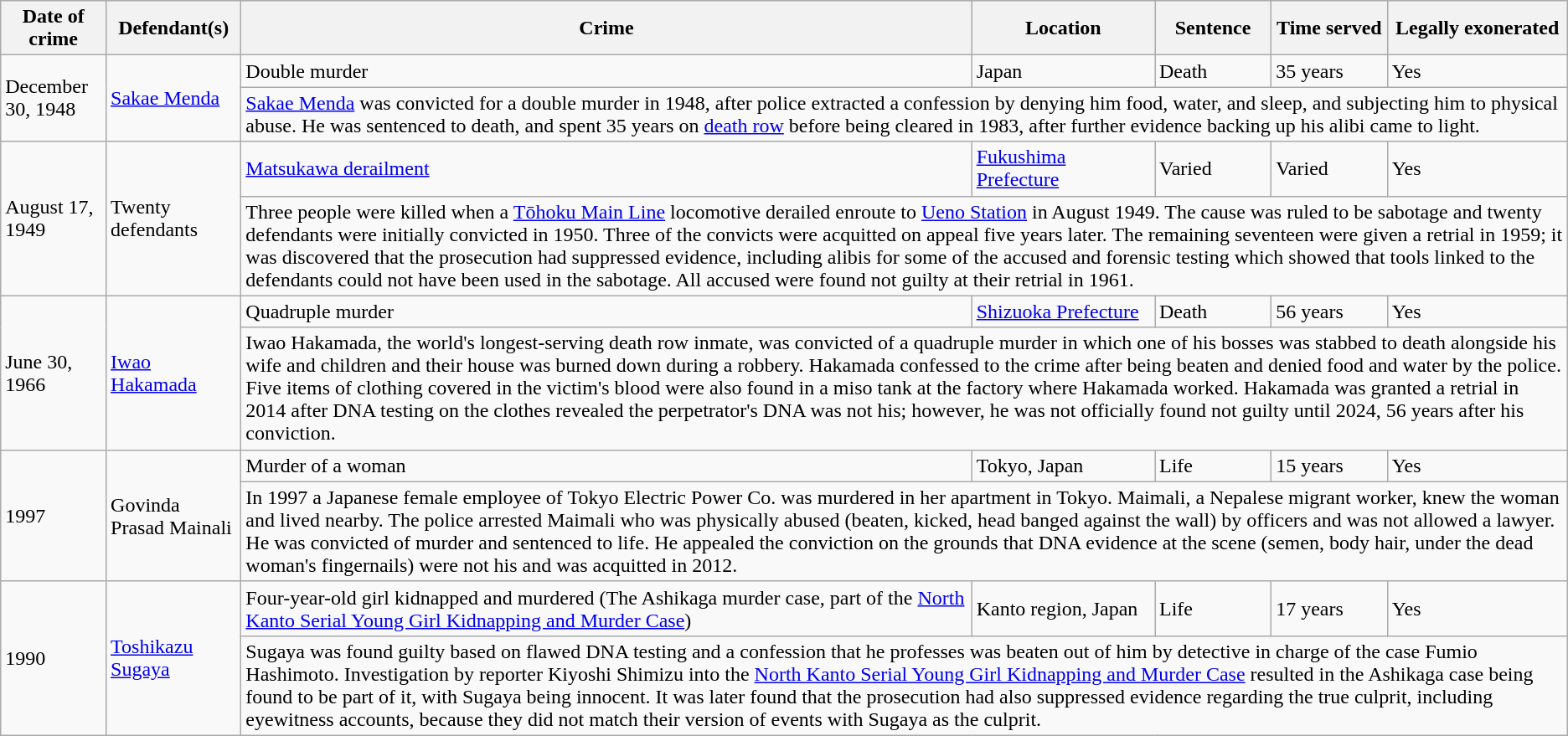<table class="wikitable sortable">
<tr>
<th>Date of crime</th>
<th>Defendant(s)</th>
<th>Crime</th>
<th>Location</th>
<th>Sentence</th>
<th>Time served</th>
<th>Legally exonerated</th>
</tr>
<tr ->
<td rowspan="2">December 30, 1948</td>
<td rowspan="2"><a href='#'>Sakae Menda</a></td>
<td>Double murder</td>
<td>Japan</td>
<td>Death</td>
<td>35 years</td>
<td>Yes</td>
</tr>
<tr>
<td colspan=5><a href='#'>Sakae Menda</a> was convicted for a double murder in 1948, after police extracted a confession by denying him food, water, and sleep, and subjecting him to physical abuse. He was sentenced to death, and spent 35 years on <a href='#'>death row</a> before being cleared in 1983, after further evidence backing up his alibi came to light.</td>
</tr>
<tr ->
<td rowspan="2">August 17, 1949</td>
<td rowspan="2">Twenty defendants</td>
<td><a href='#'>Matsukawa derailment</a></td>
<td><a href='#'>Fukushima Prefecture</a></td>
<td>Varied</td>
<td>Varied</td>
<td>Yes</td>
</tr>
<tr>
<td colspan=5>Three people were killed when a <a href='#'>Tōhoku Main Line</a> locomotive derailed enroute to <a href='#'>Ueno Station</a> in August 1949. The cause was ruled to be sabotage and twenty defendants were initially convicted in 1950. Three of the convicts were acquitted on appeal five years later. The remaining seventeen were given a retrial in 1959; it was discovered that the prosecution had suppressed evidence, including alibis for some of the accused and forensic testing which showed that tools linked to the defendants could not have been used in the sabotage. All accused were found not guilty at their retrial in 1961.</td>
</tr>
<tr ->
<td rowspan="2">June 30, 1966</td>
<td rowspan="2"><a href='#'>Iwao Hakamada</a></td>
<td>Quadruple murder</td>
<td><a href='#'>Shizuoka Prefecture</a></td>
<td>Death</td>
<td>56 years</td>
<td>Yes</td>
</tr>
<tr>
<td colspan=5>Iwao Hakamada, the world's longest-serving death row inmate, was convicted of a quadruple murder in which one of his bosses was stabbed to death alongside his wife and children and their house was burned down during a robbery. Hakamada confessed to the crime after being beaten and denied food and water by the police. Five items of clothing covered in the victim's blood were also found in a miso tank at the factory where Hakamada worked. Hakamada was granted a retrial in 2014 after DNA testing on the clothes revealed the perpetrator's DNA was not his; however, he was not officially found not guilty until 2024, 56 years after his conviction.</td>
</tr>
<tr ->
<td rowspan="2">1997</td>
<td rowspan="2">Govinda Prasad Mainali</td>
<td>Murder of a woman</td>
<td>Tokyo, Japan</td>
<td>Life</td>
<td>15 years</td>
<td>Yes</td>
</tr>
<tr>
<td colspan=5>In 1997 a Japanese female employee of Tokyo Electric Power Co. was murdered in her apartment in Tokyo. Maimali, a Nepalese migrant worker, knew the woman and lived nearby. The police arrested Maimali who was physically abused (beaten, kicked, head banged against the wall) by officers and was not allowed a lawyer. He was convicted of murder and sentenced to life. He appealed the conviction on the grounds that DNA evidence at the scene (semen, body hair, under the dead woman's fingernails) were not his and was acquitted in 2012.</td>
</tr>
<tr ->
<td rowspan="2">1990</td>
<td rowspan="2"><a href='#'>Toshikazu Sugaya</a></td>
<td>Four-year-old girl kidnapped and murdered (The Ashikaga murder case, part of the <a href='#'>North Kanto Serial Young Girl Kidnapping and Murder Case</a>)</td>
<td>Kanto region, Japan</td>
<td>Life</td>
<td>17 years</td>
<td>Yes</td>
</tr>
<tr>
<td colspan=5>Sugaya was found guilty based on flawed DNA testing and a confession that he professes was beaten out of him by detective in charge of the case Fumio Hashimoto. Investigation by reporter Kiyoshi Shimizu into the <a href='#'>North Kanto Serial Young Girl Kidnapping and Murder Case</a> resulted in the Ashikaga case being found to be part of it, with Sugaya being innocent. It was later found that the prosecution had also suppressed evidence regarding the true culprit, including eyewitness accounts, because they did not match their version of events with Sugaya as the culprit.</td>
</tr>
</table>
